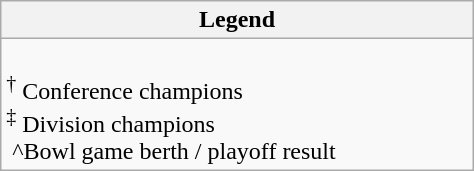<table class="wikitable" style="margin:1em auto; width:25%;">
<tr>
<th colspan=2>Legend</th>
</tr>
<tr>
<td><br> <sup>†</sup> Conference champions<br>
 <sup>‡</sup> Division champions<br>
  ^Bowl game berth / playoff result<br></td>
</tr>
</table>
